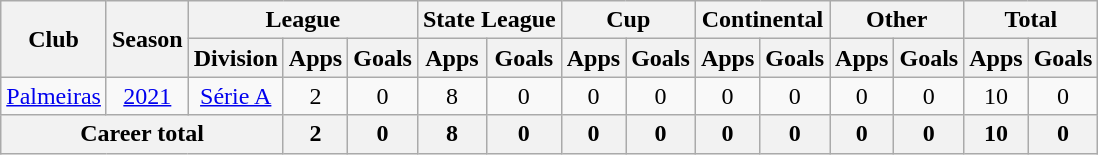<table class="wikitable" style="text-align: center">
<tr>
<th rowspan="2">Club</th>
<th rowspan="2">Season</th>
<th colspan="3">League</th>
<th colspan="2">State League</th>
<th colspan="2">Cup</th>
<th colspan="2">Continental</th>
<th colspan="2">Other</th>
<th colspan="2">Total</th>
</tr>
<tr>
<th>Division</th>
<th>Apps</th>
<th>Goals</th>
<th>Apps</th>
<th>Goals</th>
<th>Apps</th>
<th>Goals</th>
<th>Apps</th>
<th>Goals</th>
<th>Apps</th>
<th>Goals</th>
<th>Apps</th>
<th>Goals</th>
</tr>
<tr>
<td><a href='#'>Palmeiras</a></td>
<td><a href='#'>2021</a></td>
<td><a href='#'>Série A</a></td>
<td>2</td>
<td>0</td>
<td>8</td>
<td>0</td>
<td>0</td>
<td>0</td>
<td>0</td>
<td>0</td>
<td>0</td>
<td>0</td>
<td>10</td>
<td>0</td>
</tr>
<tr>
<th colspan="3"><strong>Career total</strong></th>
<th>2</th>
<th>0</th>
<th>8</th>
<th>0</th>
<th>0</th>
<th>0</th>
<th>0</th>
<th>0</th>
<th>0</th>
<th>0</th>
<th>10</th>
<th>0</th>
</tr>
</table>
